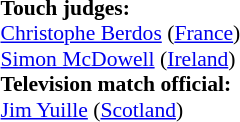<table width=100% style="font-size: 90%">
<tr>
<td><br><strong>Touch judges:</strong>
<br><a href='#'>Christophe Berdos</a> (<a href='#'>France</a>)
<br><a href='#'>Simon McDowell</a> (<a href='#'>Ireland</a>)
<br><strong>Television match official:</strong>
<br><a href='#'>Jim Yuille</a> (<a href='#'>Scotland</a>)</td>
</tr>
</table>
